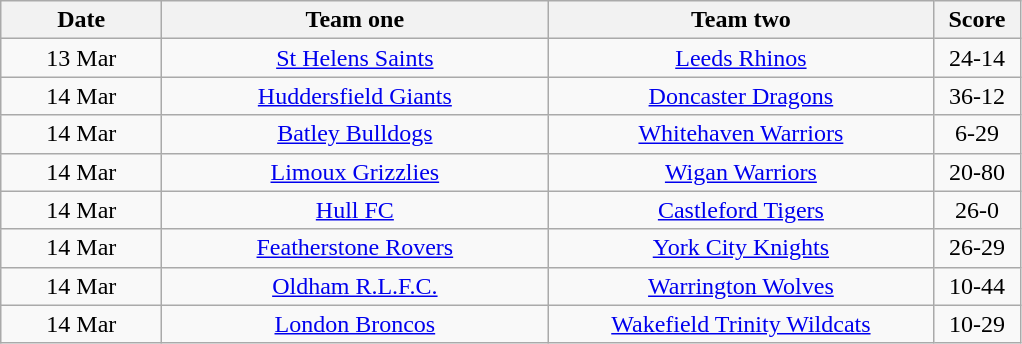<table class="wikitable" style="text-align: center">
<tr>
<th width=100>Date</th>
<th width=250>Team one</th>
<th width=250>Team two</th>
<th width=50>Score</th>
</tr>
<tr>
<td>13 Mar</td>
<td><a href='#'>St Helens Saints</a></td>
<td><a href='#'>Leeds Rhinos</a></td>
<td>24-14</td>
</tr>
<tr>
<td>14 Mar</td>
<td><a href='#'>Huddersfield Giants</a></td>
<td><a href='#'>Doncaster Dragons</a></td>
<td>36-12</td>
</tr>
<tr>
<td>14 Mar</td>
<td><a href='#'>Batley Bulldogs</a></td>
<td><a href='#'>Whitehaven Warriors</a></td>
<td>6-29</td>
</tr>
<tr>
<td>14 Mar</td>
<td><a href='#'>Limoux Grizzlies</a></td>
<td><a href='#'>Wigan Warriors</a></td>
<td>20-80</td>
</tr>
<tr>
<td>14 Mar</td>
<td><a href='#'>Hull FC</a></td>
<td><a href='#'>Castleford Tigers</a></td>
<td>26-0</td>
</tr>
<tr>
<td>14 Mar</td>
<td><a href='#'>Featherstone Rovers</a></td>
<td><a href='#'>York City Knights</a></td>
<td>26-29</td>
</tr>
<tr>
<td>14 Mar</td>
<td><a href='#'>Oldham R.L.F.C.</a></td>
<td><a href='#'>Warrington Wolves</a></td>
<td>10-44</td>
</tr>
<tr>
<td>14 Mar</td>
<td><a href='#'>London Broncos</a></td>
<td><a href='#'>Wakefield Trinity Wildcats</a></td>
<td>10-29</td>
</tr>
</table>
